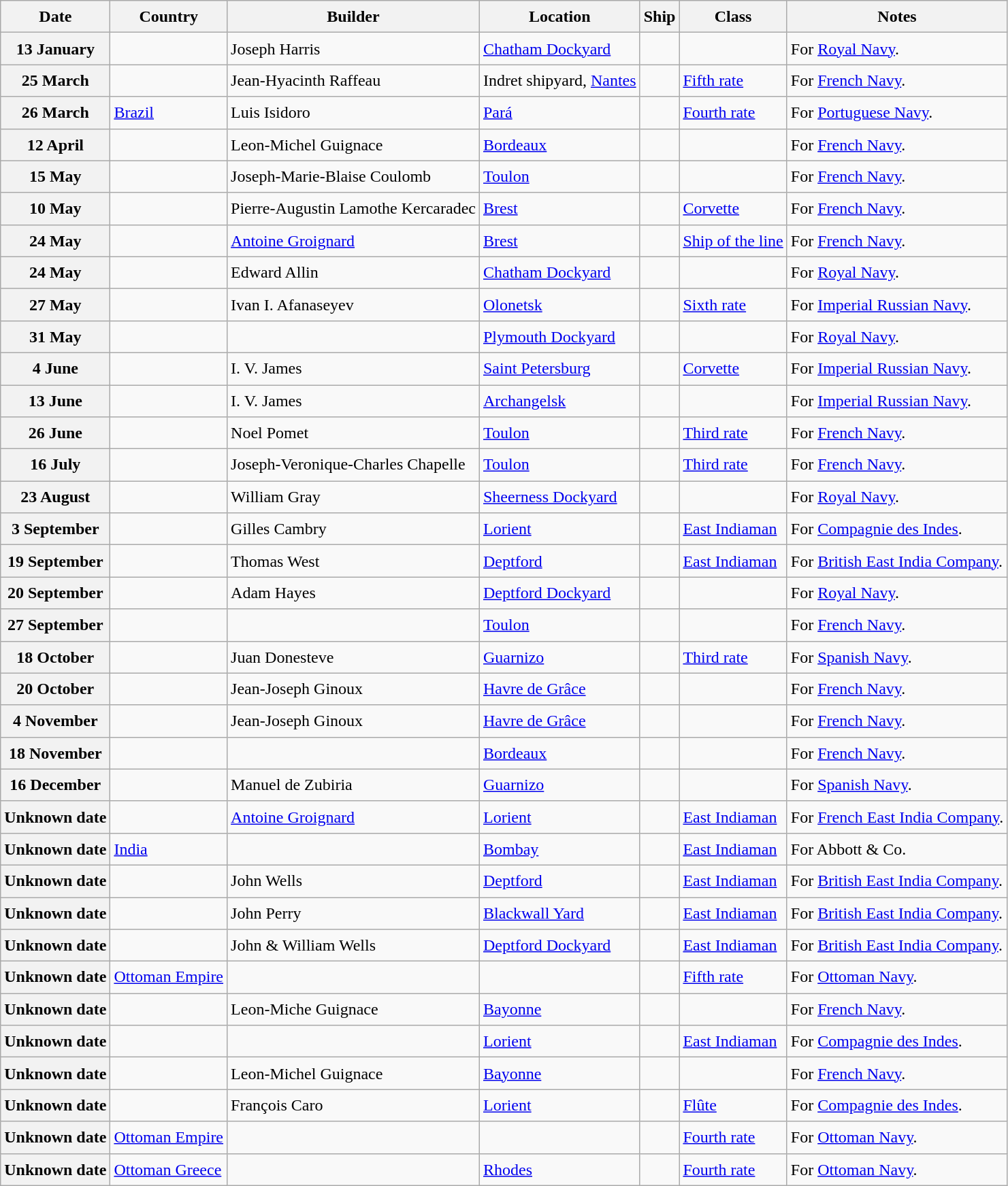<table class="wikitable sortable" style="font-size:1.00em; line-height:1.5em;">
<tr>
<th>Date</th>
<th>Country</th>
<th>Builder</th>
<th>Location</th>
<th>Ship</th>
<th>Class</th>
<th>Notes</th>
</tr>
<tr ---->
<th>13 January</th>
<td></td>
<td>Joseph Harris</td>
<td><a href='#'>Chatham Dockyard</a></td>
<td><strong></strong></td>
<td></td>
<td>For <a href='#'>Royal Navy</a>.</td>
</tr>
<tr ---->
<th>25 March</th>
<td></td>
<td>Jean-Hyacinth Raffeau</td>
<td>Indret shipyard, <a href='#'>Nantes</a></td>
<td><strong></strong></td>
<td><a href='#'>Fifth rate</a></td>
<td>For <a href='#'>French Navy</a>.</td>
</tr>
<tr ---->
<th>26 March</th>
<td> <a href='#'>Brazil</a></td>
<td>Luis Isidoro</td>
<td><a href='#'>Pará</a></td>
<td><strong></strong></td>
<td><a href='#'>Fourth rate</a></td>
<td>For <a href='#'>Portuguese Navy</a>.</td>
</tr>
<tr ---->
<th>12 April</th>
<td></td>
<td>Leon-Michel Guignace</td>
<td><a href='#'>Bordeaux</a></td>
<td><strong></strong></td>
<td></td>
<td>For <a href='#'>French Navy</a>.</td>
</tr>
<tr ---->
<th>15 May</th>
<td></td>
<td>Joseph-Marie-Blaise Coulomb</td>
<td><a href='#'>Toulon</a></td>
<td><strong></strong></td>
<td></td>
<td>For <a href='#'>French Navy</a>.</td>
</tr>
<tr ---->
<th>10 May</th>
<td></td>
<td>Pierre-Augustin Lamothe Kercaradec</td>
<td><a href='#'>Brest</a></td>
<td><strong></strong></td>
<td><a href='#'>Corvette</a></td>
<td>For <a href='#'>French Navy</a>.</td>
</tr>
<tr ---->
<th>24 May</th>
<td></td>
<td><a href='#'>Antoine Groignard</a></td>
<td><a href='#'>Brest</a></td>
<td><strong></strong></td>
<td><a href='#'>Ship of the line</a></td>
<td>For <a href='#'>French Navy</a>.</td>
</tr>
<tr ---->
<th>24 May</th>
<td></td>
<td>Edward Allin</td>
<td><a href='#'>Chatham Dockyard</a></td>
<td><strong></strong></td>
<td></td>
<td>For <a href='#'>Royal Navy</a>.</td>
</tr>
<tr ---->
<th>27 May</th>
<td></td>
<td>Ivan I. Afanaseyev</td>
<td><a href='#'>Olonetsk</a></td>
<td><strong></strong></td>
<td><a href='#'>Sixth rate</a></td>
<td>For <a href='#'>Imperial Russian Navy</a>.</td>
</tr>
<tr ---->
<th>31 May</th>
<td></td>
<td></td>
<td><a href='#'>Plymouth Dockyard</a></td>
<td><strong></strong></td>
<td></td>
<td>For <a href='#'>Royal Navy</a>.</td>
</tr>
<tr ---->
<th>4 June</th>
<td></td>
<td>I. V. James</td>
<td><a href='#'>Saint Petersburg</a></td>
<td><strong></strong></td>
<td><a href='#'>Corvette</a></td>
<td>For <a href='#'>Imperial Russian Navy</a>.</td>
</tr>
<tr ---->
<th>13 June</th>
<td></td>
<td>I. V. James</td>
<td><a href='#'>Archangelsk</a></td>
<td><strong></strong></td>
<td></td>
<td>For <a href='#'>Imperial Russian Navy</a>.</td>
</tr>
<tr ---->
<th>26 June</th>
<td></td>
<td>Noel Pomet</td>
<td><a href='#'>Toulon</a></td>
<td><strong></strong></td>
<td><a href='#'>Third rate</a></td>
<td>For <a href='#'>French Navy</a>.</td>
</tr>
<tr ---->
<th>16 July</th>
<td></td>
<td>Joseph-Veronique-Charles Chapelle</td>
<td><a href='#'>Toulon</a></td>
<td><strong></strong></td>
<td><a href='#'>Third rate</a></td>
<td>For <a href='#'>French Navy</a>.</td>
</tr>
<tr ---->
<th>23 August</th>
<td></td>
<td>William Gray</td>
<td><a href='#'>Sheerness Dockyard</a></td>
<td><strong></strong></td>
<td></td>
<td>For <a href='#'>Royal Navy</a>.</td>
</tr>
<tr ---->
<th>3 September</th>
<td></td>
<td>Gilles Cambry</td>
<td><a href='#'>Lorient</a></td>
<td><strong></strong></td>
<td><a href='#'>East Indiaman</a></td>
<td>For <a href='#'>Compagnie des Indes</a>.</td>
</tr>
<tr ---->
<th>19 September</th>
<td></td>
<td>Thomas West</td>
<td><a href='#'>Deptford</a></td>
<td><strong></strong></td>
<td><a href='#'>East Indiaman</a></td>
<td>For <a href='#'>British East India Company</a>.</td>
</tr>
<tr ---->
<th>20 September</th>
<td></td>
<td>Adam Hayes</td>
<td><a href='#'>Deptford Dockyard</a></td>
<td><strong></strong></td>
<td></td>
<td>For <a href='#'>Royal Navy</a>.</td>
</tr>
<tr ---->
<th>27 September</th>
<td></td>
<td></td>
<td><a href='#'>Toulon</a></td>
<td><strong></strong></td>
<td></td>
<td>For <a href='#'>French Navy</a>.</td>
</tr>
<tr ---->
<th>18 October</th>
<td></td>
<td>Juan Donesteve</td>
<td><a href='#'>Guarnizo</a></td>
<td><strong></strong></td>
<td><a href='#'>Third rate</a></td>
<td>For <a href='#'>Spanish Navy</a>.</td>
</tr>
<tr ---->
<th>20 October</th>
<td></td>
<td>Jean-Joseph Ginoux</td>
<td><a href='#'>Havre de Grâce</a></td>
<td><strong></strong></td>
<td></td>
<td>For <a href='#'>French Navy</a>.</td>
</tr>
<tr ---->
<th>4 November</th>
<td></td>
<td>Jean-Joseph Ginoux</td>
<td><a href='#'>Havre de Grâce</a></td>
<td><strong></strong></td>
<td></td>
<td>For <a href='#'>French Navy</a>.</td>
</tr>
<tr ---->
<th>18 November</th>
<td></td>
<td></td>
<td><a href='#'>Bordeaux</a></td>
<td><strong></strong></td>
<td></td>
<td>For <a href='#'>French Navy</a>.</td>
</tr>
<tr ---->
<th>16 December</th>
<td></td>
<td>Manuel de Zubiria</td>
<td><a href='#'>Guarnizo</a></td>
<td><strong></strong></td>
<td></td>
<td>For <a href='#'>Spanish Navy</a>.</td>
</tr>
<tr ---->
<th>Unknown date</th>
<td></td>
<td><a href='#'>Antoine Groignard</a></td>
<td><a href='#'>Lorient</a></td>
<td><strong></strong></td>
<td><a href='#'>East Indiaman</a></td>
<td>For <a href='#'>French East India Company</a>.</td>
</tr>
<tr ---->
<th>Unknown date</th>
<td> <a href='#'>India</a></td>
<td></td>
<td><a href='#'>Bombay</a></td>
<td><strong></strong></td>
<td><a href='#'>East Indiaman</a></td>
<td>For Abbott & Co.</td>
</tr>
<tr ---->
<th>Unknown date</th>
<td></td>
<td>John Wells</td>
<td><a href='#'>Deptford</a></td>
<td><strong></strong></td>
<td><a href='#'>East Indiaman</a></td>
<td>For <a href='#'>British East India Company</a>.</td>
</tr>
<tr ---->
<th>Unknown date</th>
<td></td>
<td>John Perry</td>
<td><a href='#'>Blackwall Yard</a></td>
<td><strong></strong></td>
<td><a href='#'>East Indiaman</a></td>
<td>For <a href='#'>British East India Company</a>.</td>
</tr>
<tr ---->
<th>Unknown date</th>
<td></td>
<td>John & William Wells</td>
<td><a href='#'>Deptford Dockyard</a></td>
<td><strong></strong></td>
<td><a href='#'>East Indiaman</a></td>
<td>For <a href='#'>British East India Company</a>.</td>
</tr>
<tr ---->
<th>Unknown date</th>
<td> <a href='#'>Ottoman Empire</a></td>
<td></td>
<td></td>
<td><strong></strong></td>
<td><a href='#'>Fifth rate</a></td>
<td>For <a href='#'>Ottoman Navy</a>.</td>
</tr>
<tr ---->
<th>Unknown date</th>
<td></td>
<td>Leon-Miche Guignace</td>
<td><a href='#'>Bayonne</a></td>
<td><strong></strong></td>
<td></td>
<td>For <a href='#'>French Navy</a>.</td>
</tr>
<tr ---->
<th>Unknown date</th>
<td></td>
<td></td>
<td><a href='#'>Lorient</a></td>
<td><strong></strong></td>
<td><a href='#'>East Indiaman</a></td>
<td>For <a href='#'>Compagnie des Indes</a>.</td>
</tr>
<tr ---->
<th>Unknown date</th>
<td></td>
<td>Leon-Michel Guignace</td>
<td><a href='#'>Bayonne</a></td>
<td><strong></strong></td>
<td></td>
<td>For <a href='#'>French Navy</a>.</td>
</tr>
<tr ---->
<th>Unknown date</th>
<td></td>
<td>François Caro</td>
<td><a href='#'>Lorient</a></td>
<td><strong></strong></td>
<td><a href='#'>Flûte</a></td>
<td>For <a href='#'>Compagnie des Indes</a>.</td>
</tr>
<tr ---->
<th>Unknown date</th>
<td> <a href='#'>Ottoman Empire</a></td>
<td></td>
<td></td>
<td><strong></strong></td>
<td><a href='#'>Fourth rate</a></td>
<td>For <a href='#'>Ottoman Navy</a>.</td>
</tr>
<tr ---->
<th>Unknown date</th>
<td> <a href='#'>Ottoman Greece</a></td>
<td></td>
<td><a href='#'>Rhodes</a></td>
<td><strong></strong></td>
<td><a href='#'>Fourth rate</a></td>
<td>For <a href='#'>Ottoman Navy</a>.</td>
</tr>
</table>
